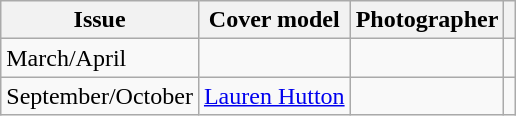<table class="sortable wikitable">
<tr>
<th>Issue</th>
<th>Cover model</th>
<th>Photographer</th>
<th></th>
</tr>
<tr>
<td>March/April</td>
<td></td>
<td></td>
<td></td>
</tr>
<tr>
<td>September/October</td>
<td><a href='#'>Lauren Hutton</a></td>
<td></td>
<td></td>
</tr>
</table>
